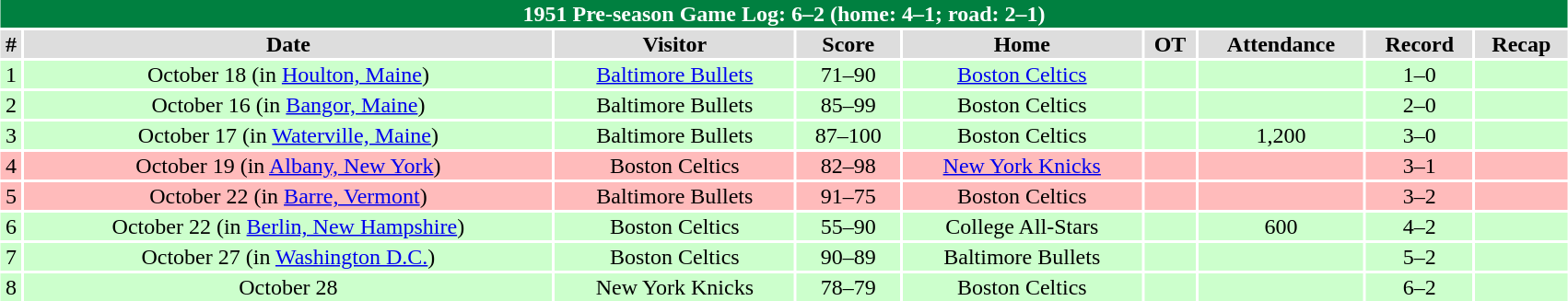<table class="toccolours collapsible" width=90% style="clear:both; margin:1.5em auto; text-align:center">
<tr>
<th colspan=11 style="background:#008040; color: white;">1951  Pre-season Game Log: 6–2 (home: 4–1; road: 2–1)</th>
</tr>
<tr align="center" bgcolor="#dddddd">
<td><strong>#</strong></td>
<td><strong>Date</strong></td>
<td><strong>Visitor</strong></td>
<td><strong>Score</strong></td>
<td><strong>Home</strong></td>
<td><strong>OT</strong></td>
<td><strong>Attendance</strong></td>
<td><strong>Record</strong></td>
<td><strong>Recap</strong></td>
</tr>
<tr align="center" bgcolor="#ccffcc">
<td>1</td>
<td>October 18 (in <a href='#'>Houlton, Maine</a>)</td>
<td><a href='#'>Baltimore Bullets</a></td>
<td>71–90</td>
<td><a href='#'>Boston Celtics</a></td>
<td></td>
<td></td>
<td>1–0</td>
<td></td>
</tr>
<tr align="center" bgcolor="#ccffcc">
<td>2</td>
<td>October 16 (in <a href='#'>Bangor, Maine</a>)</td>
<td>Baltimore Bullets</td>
<td>85–99</td>
<td>Boston Celtics</td>
<td></td>
<td></td>
<td>2–0</td>
<td></td>
</tr>
<tr align="center" bgcolor="#ccffcc">
<td>3</td>
<td>October 17 (in <a href='#'>Waterville, Maine</a>)</td>
<td>Baltimore Bullets</td>
<td>87–100</td>
<td>Boston Celtics</td>
<td></td>
<td>1,200</td>
<td>3–0</td>
<td></td>
</tr>
<tr align="center" bgcolor="#ffbbbb">
<td>4</td>
<td>October 19 (in <a href='#'>Albany, New York</a>)</td>
<td>Boston Celtics</td>
<td>82–98</td>
<td><a href='#'>New York Knicks</a></td>
<td></td>
<td></td>
<td>3–1</td>
<td></td>
</tr>
<tr align="center" bgcolor="#ffbbbb">
<td>5</td>
<td>October 22 (in <a href='#'>Barre, Vermont</a>)</td>
<td>Baltimore Bullets</td>
<td>91–75</td>
<td>Boston Celtics</td>
<td></td>
<td></td>
<td>3–2</td>
<td></td>
</tr>
<tr align="center" bgcolor="#ccffcc">
<td>6</td>
<td>October 22 (in <a href='#'>Berlin, New Hampshire</a>)</td>
<td>Boston Celtics</td>
<td>55–90</td>
<td>College All-Stars</td>
<td></td>
<td>600</td>
<td>4–2</td>
<td></td>
</tr>
<tr align="center" bgcolor="#ccffcc">
<td>7</td>
<td>October 27 (in <a href='#'>Washington D.C.</a>)</td>
<td>Boston Celtics</td>
<td>90–89</td>
<td>Baltimore Bullets</td>
<td></td>
<td></td>
<td>5–2</td>
<td></td>
</tr>
<tr align="center" bgcolor="#ccffcc">
<td>8</td>
<td>October 28</td>
<td>New York Knicks</td>
<td>78–79</td>
<td>Boston Celtics</td>
<td></td>
<td></td>
<td>6–2</td>
<td></td>
</tr>
</table>
